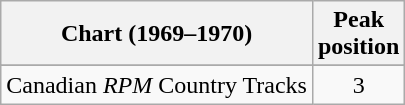<table class="wikitable sortable">
<tr>
<th align="left">Chart (1969–1970)</th>
<th align="center">Peak<br>position</th>
</tr>
<tr>
</tr>
<tr>
</tr>
<tr>
<td align="left">Canadian <em>RPM</em> Country Tracks</td>
<td align="center">3</td>
</tr>
</table>
